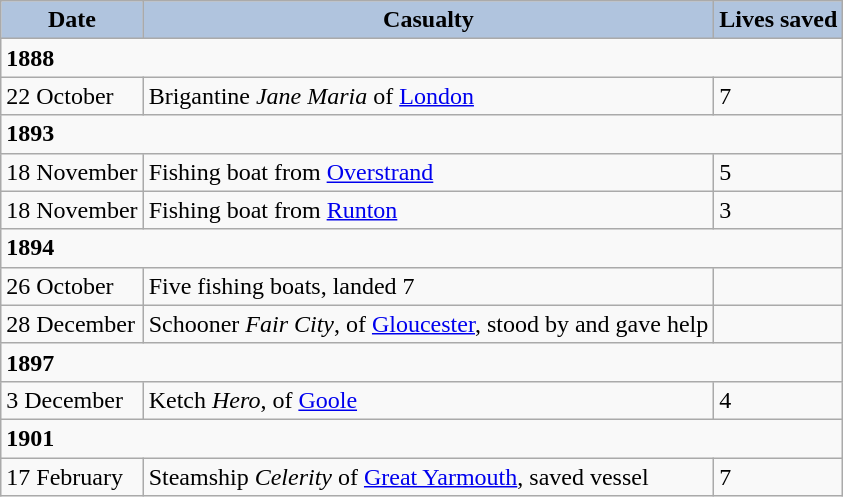<table class="wikitable">
<tr>
<th style="text-align: center; background: LightSteelBlue">Date</th>
<th style="text-align: center; background: LightSteelBlue">Casualty</th>
<th style="text-align: center; background: LightSteelBlue">Lives saved</th>
</tr>
<tr>
<td colspan="3"><strong>1888</strong></td>
</tr>
<tr>
<td>22 October</td>
<td>Brigantine <em>Jane Maria</em> of <a href='#'>London</a></td>
<td>7</td>
</tr>
<tr>
<td colspan="3"><strong>1893</strong></td>
</tr>
<tr>
<td>18 November</td>
<td>Fishing boat from <a href='#'>Overstrand</a></td>
<td>5</td>
</tr>
<tr>
<td>18 November</td>
<td>Fishing boat from <a href='#'>Runton</a></td>
<td>3</td>
</tr>
<tr>
<td colspan="3"><strong>1894</strong></td>
</tr>
<tr>
<td>26 October</td>
<td>Five fishing boats, landed 7</td>
<td></td>
</tr>
<tr>
<td>28 December</td>
<td>Schooner <em>Fair City</em>, of <a href='#'>Gloucester</a>, stood by and gave help</td>
<td></td>
</tr>
<tr>
<td colspan="3"><strong>1897</strong></td>
</tr>
<tr>
<td>3 December</td>
<td>Ketch <em>Hero</em>, of <a href='#'>Goole</a></td>
<td>4</td>
</tr>
<tr>
<td colspan="3"><strong>1901</strong></td>
</tr>
<tr>
<td>17 February</td>
<td>Steamship <em>Celerity</em> of <a href='#'>Great Yarmouth</a>, saved vessel</td>
<td>7</td>
</tr>
</table>
